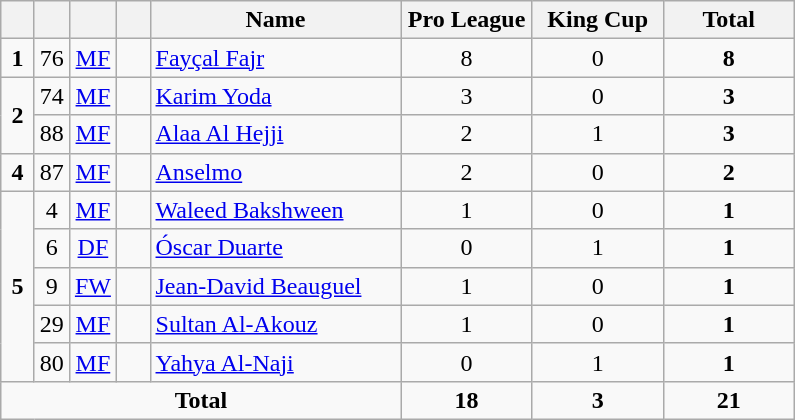<table class="wikitable" style="text-align:center">
<tr>
<th width=15></th>
<th width=15></th>
<th width=15></th>
<th width=15></th>
<th width=160>Name</th>
<th width=80>Pro League</th>
<th width=80>King Cup</th>
<th width=80>Total</th>
</tr>
<tr>
<td><strong>1</strong></td>
<td>76</td>
<td><a href='#'>MF</a></td>
<td></td>
<td align=left><a href='#'>Fayçal Fajr</a></td>
<td>8</td>
<td>0</td>
<td><strong>8</strong></td>
</tr>
<tr>
<td rowspan=2><strong>2</strong></td>
<td>74</td>
<td><a href='#'>MF</a></td>
<td></td>
<td align=left><a href='#'>Karim Yoda</a></td>
<td>3</td>
<td>0</td>
<td><strong>3</strong></td>
</tr>
<tr>
<td>88</td>
<td><a href='#'>MF</a></td>
<td></td>
<td align=left><a href='#'>Alaa Al Hejji</a></td>
<td>2</td>
<td>1</td>
<td><strong>3</strong></td>
</tr>
<tr>
<td><strong>4</strong></td>
<td>87</td>
<td><a href='#'>MF</a></td>
<td></td>
<td align=left><a href='#'>Anselmo</a></td>
<td>2</td>
<td>0</td>
<td><strong>2</strong></td>
</tr>
<tr>
<td rowspan=5><strong>5</strong></td>
<td>4</td>
<td><a href='#'>MF</a></td>
<td></td>
<td align=left><a href='#'>Waleed Bakshween</a></td>
<td>1</td>
<td>0</td>
<td><strong>1</strong></td>
</tr>
<tr>
<td>6</td>
<td><a href='#'>DF</a></td>
<td></td>
<td align=left><a href='#'>Óscar Duarte</a></td>
<td>0</td>
<td>1</td>
<td><strong>1</strong></td>
</tr>
<tr>
<td>9</td>
<td><a href='#'>FW</a></td>
<td></td>
<td align=left><a href='#'>Jean-David Beauguel</a></td>
<td>1</td>
<td>0</td>
<td><strong>1</strong></td>
</tr>
<tr>
<td>29</td>
<td><a href='#'>MF</a></td>
<td></td>
<td align=left><a href='#'>Sultan Al-Akouz</a></td>
<td>1</td>
<td>0</td>
<td><strong>1</strong></td>
</tr>
<tr>
<td>80</td>
<td><a href='#'>MF</a></td>
<td></td>
<td align=left><a href='#'>Yahya Al-Naji</a></td>
<td>0</td>
<td>1</td>
<td><strong>1</strong></td>
</tr>
<tr>
<td colspan=5><strong>Total</strong></td>
<td><strong>18</strong></td>
<td><strong>3</strong></td>
<td><strong>21</strong></td>
</tr>
</table>
